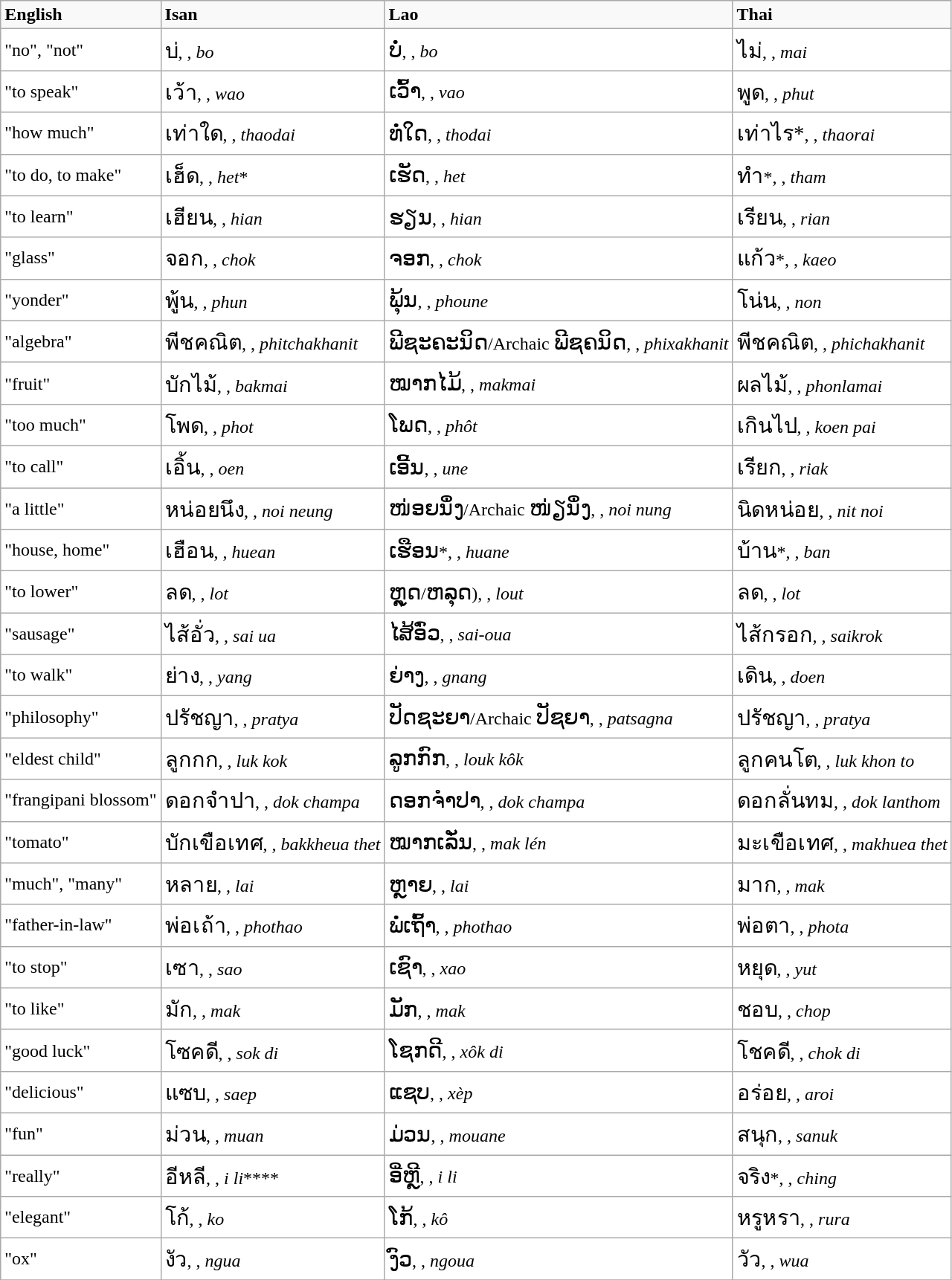<table class="wikitable">
<tr ----bgcolor="#eeeeee">
<td><strong>English</strong></td>
<td><strong>Isan</strong></td>
<td><strong>Lao</strong></td>
<td><strong>Thai</strong></td>
</tr>
<tr ---- bgcolor="#ffffff">
<td>"no", "not"</td>
<td><big>บ่</big>, , <em>bo</em></td>
<td><big>ບໍ່</big>, , <em>bo</em></td>
<td><big>ไม่</big>, , <em>mai</em></td>
</tr>
<tr ---- bgcolor="#ffffff">
<td>"to speak"</td>
<td><big>เว้า</big>, , <em>wao</em></td>
<td><big>ເວົ້າ</big>, , <em>vao</em></td>
<td><big>พูด</big>, , <em>phut</em></td>
</tr>
<tr ---- bgcolor="#ffffff">
<td>"how much"</td>
<td><big>เท่าใด</big>, , <em>thaodai</em></td>
<td><big>ທໍ່ໃດ</big>, , <em>thodai</em></td>
<td><big>เท่าไร*</big>, , <em>thaorai</em></td>
</tr>
<tr ---- bgcolor="#ffffff">
<td>"to do, to make"</td>
<td><big>เฮ็ด</big>, , <em>het</em>*</td>
<td><big>ເຮັດ</big>, , <em>het</em></td>
<td><big>ทำ</big>*, , <em>tham</em></td>
</tr>
<tr ---- bgcolor="#ffffff">
<td>"to learn"</td>
<td><big>เฮียน</big>, , <em>hian</em></td>
<td><big>ຮຽນ</big>, , <em>hian</em></td>
<td><big>เรียน</big>, , <em>rian</em></td>
</tr>
<tr ---- bgcolor="#ffffff">
<td>"glass"</td>
<td><big>จอก</big>, , <em>chok</em></td>
<td><big>ຈອກ</big>, , <em>chok</em></td>
<td><big>แก้ว</big>*, , <em>kaeo</em></td>
</tr>
<tr ---- bgcolor="#ffffff">
<td>"yonder"</td>
<td><big>พู้น</big>, , <em>phun</em></td>
<td><big>ພຸ້ນ</big>, , <em>phoune</em></td>
<td><big>โน่น</big>, , <em>non</em></td>
</tr>
<tr ---- bgcolor="#ffffff">
<td>"algebra"</td>
<td><big>พีชคณิต</big>, , <em>phitchakhanit</em></td>
<td><big>ພີຊະຄະນິດ</big>/Archaic <big>ພີຊຄນິດ</big>, , <em>phixakhanit</em></td>
<td><big>พีชคณิต</big>, , <em>phichakhanit</em></td>
</tr>
<tr ---- bgcolor="#ffffff">
<td>"fruit"</td>
<td><big>บักไม้</big>, , <em>bakmai</em></td>
<td><big>ໝາກໄມ້</big>, , <em>makmai</em></td>
<td><big>ผลไม้</big>, , <em>phonlamai</em></td>
</tr>
<tr ---- bgcolor="#ffffff">
<td>"too much"</td>
<td><big>โพด</big>, , <em>phot</em></td>
<td><big>ໂພດ</big>, , <em>phôt</em></td>
<td><big>เกินไป</big>, , <em>koen pai</em></td>
</tr>
<tr ---- bgcolor="#ffffff">
<td>"to call"</td>
<td><big>เอิ้น</big>, , <em>oen</em></td>
<td><big>ເອີ້ນ</big>, , <em>une</em></td>
<td><big>เรียก</big>, , <em>riak</em></td>
</tr>
<tr ---- bgcolor="#ffffff">
<td>"a little"</td>
<td><big>หน่อยนึง</big>, , <em>noi neung</em></td>
<td><big>ໜ່ອຍນຶ່ງ</big>/Archaic <big>ໜ່ຽນຶ່ງ</big>, , <em>noi nung</em></td>
<td><big>นิดหน่อย</big>, , <em>nit noi</em></td>
</tr>
<tr ---- bgcolor="#ffffff">
<td>"house, home"</td>
<td><big>เฮือน</big>, , <em>huean</em></td>
<td><big>ເຮືອນ</big>*, , <em>huane</em></td>
<td><big>บ้าน</big>*, , <em>ban</em></td>
</tr>
<tr ---- bgcolor="#ffffff">
<td>"to lower"</td>
<td><big>ลด</big>, , <em>lot</em></td>
<td><big>ຫຼຸດ</big>/<big>ຫລຸດ</big>), , <em>lout</em></td>
<td><big>ลด</big>, , <em>lot</em></td>
</tr>
<tr ---- bgcolor="#ffffff">
<td>"sausage"</td>
<td><big>ไส้อั่ว</big>, , <em>sai ua</em></td>
<td><big>ໄສ້ອ່ົວ</big>, , <em>sai-oua</em></td>
<td><big>ไส้กรอก</big>, , <em>saikrok</em></td>
</tr>
<tr ---- bgcolor="#ffffff">
<td>"to walk"</td>
<td><big>ย่าง</big>, , <em>yang</em></td>
<td><big>ຍ່າງ</big>, , <em>gnang</em></td>
<td><big>เดิน</big>, , <em>doen</em></td>
</tr>
<tr ---- bgcolor="#ffffff">
<td>"philosophy"</td>
<td><big>ปรัชญา</big>, , <em>pratya</em></td>
<td><big>ປັດຊະຍາ</big>/Archaic <big>ປັຊຍາ</big>, , <em>patsagna</em></td>
<td><big>ปรัชญา</big>, , <em>pratya</em></td>
</tr>
<tr ---- bgcolor="#ffffff">
<td>"eldest child"</td>
<td><big>ลูกกก</big>, , <em>luk kok</em></td>
<td><big>ລູກກົກ</big>, , <em>louk kôk</em></td>
<td><big>ลูกคนโต</big>, , <em>luk khon to</em></td>
</tr>
<tr ---- bgcolor="#ffffff">
<td>"frangipani blossom"</td>
<td><big>ดอกจำปา</big>, , <em>dok champa</em></td>
<td><big>ດອກຈຳປາ</big>, , <em>dok champa</em></td>
<td><big>ดอกลั่นทม</big>, , <em>dok lanthom</em></td>
</tr>
<tr ---- bgcolor="#ffffff">
<td>"tomato"</td>
<td><big>บักเขือเทศ</big>, , <em>bakkheua thet</em></td>
<td><big>ໝາກເລັ່ນ</big>, , <em>mak lén</em></td>
<td><big>มะเขือเทศ</big>, , <em>makhuea thet</em></td>
</tr>
<tr ---- bgcolor="#ffffff">
<td>"much", "many"</td>
<td><big>หลาย</big>, , <em>lai</em></td>
<td><big>ຫຼາຍ</big>, , <em>lai</em></td>
<td><big>มาก</big>, , <em>mak</em></td>
</tr>
<tr ---- bgcolor="#ffffff">
<td>"father-in-law"</td>
<td><big>พ่อเถ้า</big>, , <em>phothao</em></td>
<td><big>ພໍ່ເຖົ້າ</big>, , <em>phothao</em></td>
<td><big>พ่อตา</big>, , <em>phota</em></td>
</tr>
<tr ---- bgcolor="#ffffff">
<td>"to stop"</td>
<td><big>เซา</big>, , <em>sao</em></td>
<td><big>ເຊົາ</big>, , <em>xao</em></td>
<td><big>หยุด</big>, , <em>yut</em></td>
</tr>
<tr ---- bgcolor="#ffffff">
<td>"to like"</td>
<td><big>มัก</big>, , <em>mak</em></td>
<td><big>ມັກ</big>, , <em>mak</em></td>
<td><big>ชอบ</big>, , <em>chop</em></td>
</tr>
<tr ---- bgcolor="#ffffff">
<td>"good luck"</td>
<td><big>โซคดี</big>, , <em>sok di</em></td>
<td><big>ໂຊກດີ</big>, , <em>xôk di</em></td>
<td><big>โชคดี</big>, , <em>chok di</em></td>
</tr>
<tr ---- bgcolor="#ffffff">
<td>"delicious"</td>
<td><big>แซบ</big>, , <em>saep</em></td>
<td><big>ແຊບ</big>, , <em>xèp</em></td>
<td><big>อร่อย</big>, , <em>aroi</em></td>
</tr>
<tr ---- bgcolor="#ffffff">
<td>"fun"</td>
<td><big>ม่วน</big>, , <em>muan</em></td>
<td><big>ມ່ວນ</big>, , <em>mouane</em></td>
<td><big>สนุก</big>, , <em>sanuk</em></td>
</tr>
<tr ---- bgcolor="#ffffff">
<td>"really"</td>
<td><big>อีหลี</big>, , <em>i li</em>****</td>
<td><big>ອີ່ຫຼີ</big>, , <em>i li</em></td>
<td><big>จริง</big>*, , <em>ching</em></td>
</tr>
<tr ---- bgcolor="#ffffff">
<td>"elegant"</td>
<td><big>โก้</big>, , <em>ko</em></td>
<td><big>ໂກ້</big>, , <em>kô</em></td>
<td><big>หรูหรา</big>, , <em>rura</em></td>
</tr>
<tr ---- bgcolor="#ffffff">
<td>"ox"</td>
<td><big>งัว</big>, , <em>ngua</em></td>
<td><big>ງົວ</big>, , <em>ngoua</em></td>
<td><big>วัว</big>, , <em>wua</em></td>
</tr>
<tr ---- bgcolor="#ffffff">
</tr>
</table>
